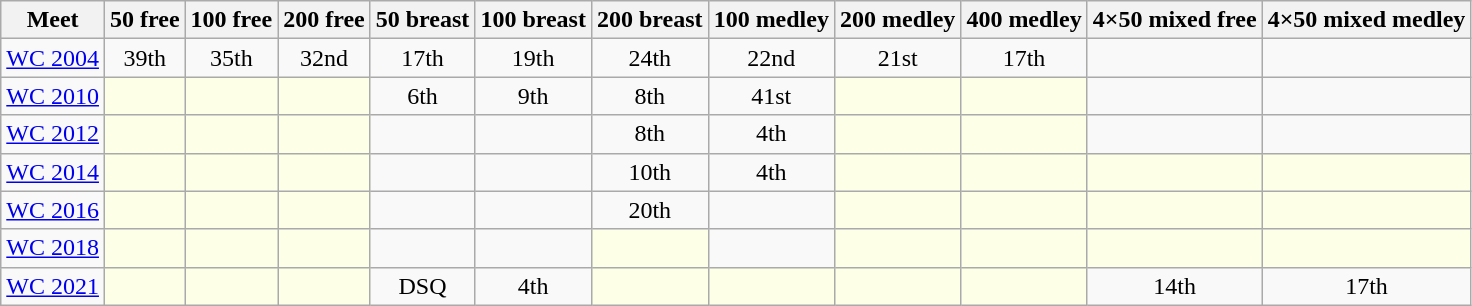<table class="sortable wikitable">
<tr>
<th>Meet</th>
<th class="unsortable">50 free</th>
<th class="unsortable">100 free</th>
<th class="unsortable">200 free</th>
<th class="unsortable">50 breast</th>
<th class="unsortable">100 breast</th>
<th class="unsortable">200 breast</th>
<th class="unsortable">100 medley</th>
<th class="unsortable">200 medley</th>
<th class="unsortable">400 medley</th>
<th class="unsortable">4×50 mixed free</th>
<th class="unsortable">4×50 mixed medley</th>
</tr>
<tr>
<td><a href='#'>WC 2004</a></td>
<td align="center">39th</td>
<td align="center">35th</td>
<td align="center">32nd</td>
<td align="center">17th</td>
<td align="center">19th</td>
<td align="center">24th</td>
<td align="center">22nd</td>
<td align="center">21st</td>
<td align="center">17th</td>
<td></td>
<td></td>
</tr>
<tr>
<td><a href='#'>WC 2010</a></td>
<td style="background:#fdffe7"></td>
<td style="background:#fdffe7"></td>
<td style="background:#fdffe7"></td>
<td align="center">6th</td>
<td align="center">9th</td>
<td align="center">8th</td>
<td align="center">41st</td>
<td style="background:#fdffe7"></td>
<td style="background:#fdffe7"></td>
<td></td>
<td></td>
</tr>
<tr>
<td><a href='#'>WC 2012</a></td>
<td style="background:#fdffe7"></td>
<td style="background:#fdffe7"></td>
<td style="background:#fdffe7"></td>
<td align="center"></td>
<td align="center"></td>
<td align="center">8th</td>
<td align="center">4th</td>
<td style="background:#fdffe7"></td>
<td style="background:#fdffe7"></td>
<td></td>
<td></td>
</tr>
<tr>
<td><a href='#'>WC 2014</a></td>
<td style="background:#fdffe7"></td>
<td style="background:#fdffe7"></td>
<td style="background:#fdffe7"></td>
<td align="center"></td>
<td align="center"></td>
<td align="center">10th</td>
<td align="center">4th</td>
<td style="background:#fdffe7"></td>
<td style="background:#fdffe7"></td>
<td style="background:#fdffe7"></td>
<td style="background:#fdffe7"></td>
</tr>
<tr>
<td><a href='#'>WC 2016</a></td>
<td style="background:#fdffe7"></td>
<td style="background:#fdffe7"></td>
<td style="background:#fdffe7"></td>
<td align="center"></td>
<td align="center"></td>
<td align="center">20th</td>
<td align="center"></td>
<td style="background:#fdffe7"></td>
<td style="background:#fdffe7"></td>
<td style="background:#fdffe7"></td>
<td style="background:#fdffe7"></td>
</tr>
<tr>
<td><a href='#'>WC 2018</a></td>
<td style="background:#fdffe7"></td>
<td style="background:#fdffe7"></td>
<td style="background:#fdffe7"></td>
<td align="center"></td>
<td align="center"></td>
<td style="background:#fdffe7"></td>
<td align="center"></td>
<td style="background:#fdffe7"></td>
<td style="background:#fdffe7"></td>
<td style="background:#fdffe7"></td>
<td style="background:#fdffe7"></td>
</tr>
<tr>
<td><a href='#'>WC 2021</a></td>
<td style="background:#fdffe7"></td>
<td style="background:#fdffe7"></td>
<td style="background:#fdffe7"></td>
<td align="center">DSQ</td>
<td align="center">4th</td>
<td style="background:#fdffe7"></td>
<td style="background:#fdffe7"></td>
<td style="background:#fdffe7"></td>
<td style="background:#fdffe7"></td>
<td align="center">14th</td>
<td align="center">17th</td>
</tr>
</table>
